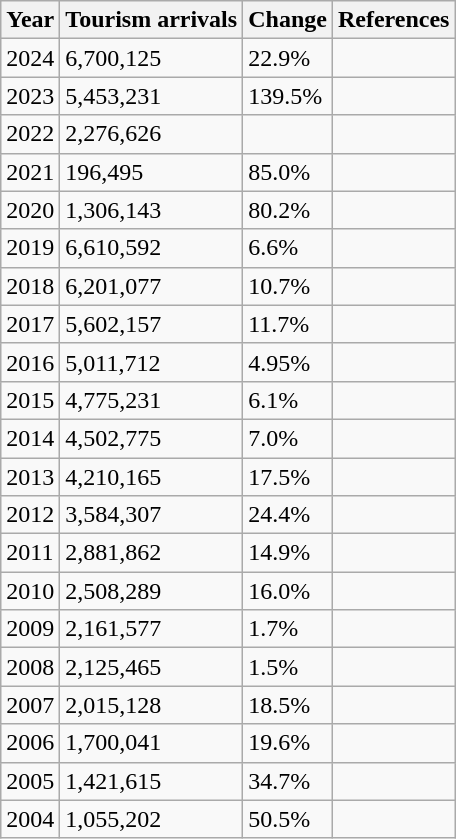<table class="wikitable sortable">
<tr>
<th>Year</th>
<th>Tourism arrivals</th>
<th>Change</th>
<th>References</th>
</tr>
<tr>
<td>2024</td>
<td>6,700,125</td>
<td>  22.9%</td>
<td></td>
</tr>
<tr>
<td>2023</td>
<td>5,453,231</td>
<td> 139.5%</td>
<td></td>
</tr>
<tr>
<td>2022</td>
<td>2,276,626</td>
<td></td>
<td></td>
</tr>
<tr>
<td>2021</td>
<td>196,495</td>
<td> 85.0%</td>
<td></td>
</tr>
<tr>
<td>2020</td>
<td>1,306,143</td>
<td> 80.2%</td>
<td></td>
</tr>
<tr>
<td>2019</td>
<td>6,610,592</td>
<td> 6.6%</td>
<td></td>
</tr>
<tr>
<td>2018</td>
<td>6,201,077</td>
<td> 10.7%</td>
<td></td>
</tr>
<tr>
<td>2017</td>
<td>5,602,157</td>
<td> 11.7%</td>
<td></td>
</tr>
<tr>
<td>2016</td>
<td>5,011,712</td>
<td> 4.95%</td>
<td></td>
</tr>
<tr>
<td>2015</td>
<td>4,775,231</td>
<td> 6.1%</td>
<td></td>
</tr>
<tr>
<td>2014</td>
<td>4,502,775</td>
<td> 7.0%</td>
<td></td>
</tr>
<tr>
<td>2013</td>
<td>4,210,165</td>
<td> 17.5%</td>
<td></td>
</tr>
<tr>
<td>2012</td>
<td>3,584,307</td>
<td> 24.4%</td>
<td></td>
</tr>
<tr>
<td>2011</td>
<td>2,881,862</td>
<td> 14.9%</td>
<td></td>
</tr>
<tr>
<td>2010</td>
<td>2,508,289</td>
<td> 16.0%</td>
<td></td>
</tr>
<tr>
<td>2009</td>
<td>2,161,577</td>
<td> 1.7%</td>
<td></td>
</tr>
<tr>
<td>2008</td>
<td>2,125,465</td>
<td> 1.5%</td>
<td></td>
</tr>
<tr>
<td>2007</td>
<td>2,015,128</td>
<td> 18.5%</td>
<td></td>
</tr>
<tr>
<td>2006</td>
<td>1,700,041</td>
<td> 19.6%</td>
<td></td>
</tr>
<tr>
<td>2005</td>
<td>1,421,615</td>
<td> 34.7%</td>
<td></td>
</tr>
<tr>
<td>2004</td>
<td>1,055,202</td>
<td> 50.5%</td>
<td></td>
</tr>
</table>
